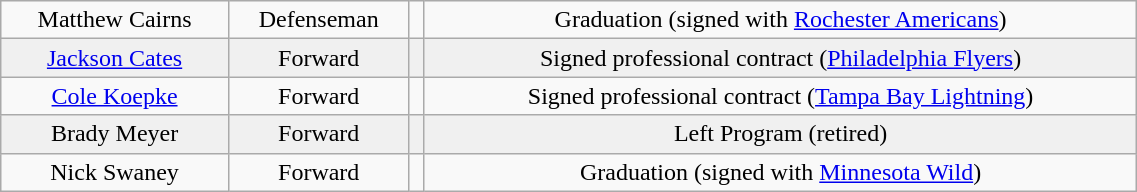<table class="wikitable" width="60%">
<tr align="center" bgcolor="">
<td>Matthew Cairns</td>
<td>Defenseman</td>
<td></td>
<td>Graduation (signed with <a href='#'>Rochester Americans</a>)</td>
</tr>
<tr align="center" bgcolor="f0f0f0">
<td><a href='#'>Jackson Cates</a></td>
<td>Forward</td>
<td></td>
<td>Signed professional contract (<a href='#'>Philadelphia Flyers</a>)</td>
</tr>
<tr align="center" bgcolor="">
<td><a href='#'>Cole Koepke</a></td>
<td>Forward</td>
<td></td>
<td>Signed professional contract (<a href='#'>Tampa Bay Lightning</a>)</td>
</tr>
<tr align="center" bgcolor="f0f0f0">
<td>Brady Meyer</td>
<td>Forward</td>
<td></td>
<td>Left Program (retired)</td>
</tr>
<tr align="center" bgcolor="">
<td>Nick Swaney</td>
<td>Forward</td>
<td></td>
<td>Graduation (signed with <a href='#'>Minnesota Wild</a>)</td>
</tr>
</table>
